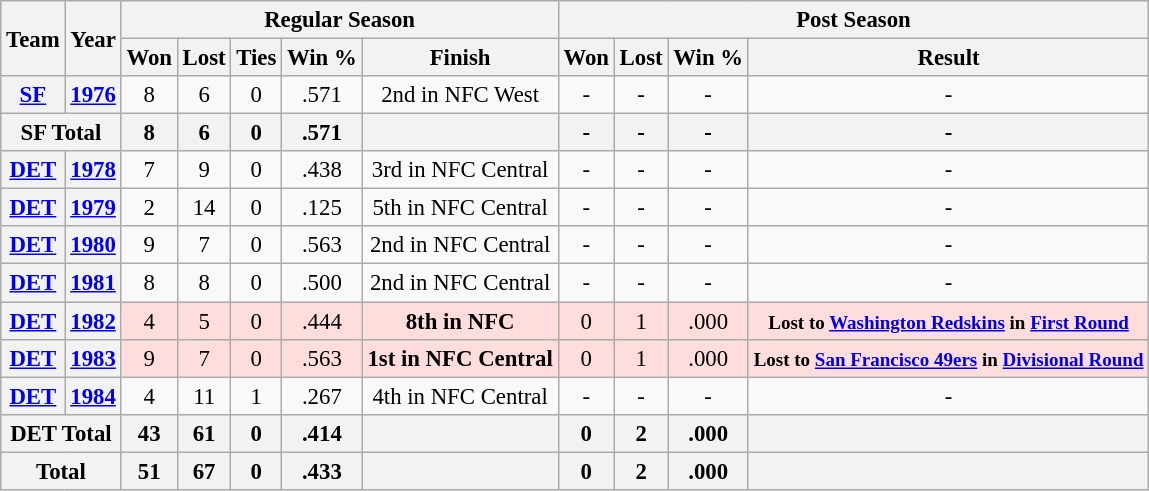<table class="wikitable" style="font-size: 95%; text-align:center;">
<tr>
<th rowspan="2">Team</th>
<th rowspan="2">Year</th>
<th colspan="5">Regular Season</th>
<th colspan="4">Post Season</th>
</tr>
<tr>
<th>Won</th>
<th>Lost</th>
<th>Ties</th>
<th>Win %</th>
<th>Finish</th>
<th>Won</th>
<th>Lost</th>
<th>Win %</th>
<th>Result</th>
</tr>
<tr>
<th><a href='#'>SF</a></th>
<th><a href='#'>1976</a></th>
<td>8</td>
<td>6</td>
<td>0</td>
<td>.571</td>
<td>2nd in NFC West</td>
<td>-</td>
<td>-</td>
<td>-</td>
<td>-</td>
</tr>
<tr>
<th colspan="2">SF Total</th>
<th>8</th>
<th>6</th>
<th>0</th>
<th>.571</th>
<th></th>
<th>-</th>
<th>-</th>
<th>-</th>
<th>-</th>
</tr>
<tr>
<th><a href='#'>DET</a></th>
<th><a href='#'>1978</a></th>
<td>7</td>
<td>9</td>
<td>0</td>
<td>.438</td>
<td>3rd in NFC Central</td>
<td>-</td>
<td>-</td>
<td>-</td>
<td>-</td>
</tr>
<tr>
<th><a href='#'>DET</a></th>
<th><a href='#'>1979</a></th>
<td>2</td>
<td>14</td>
<td>0</td>
<td>.125</td>
<td>5th in NFC Central</td>
<td>-</td>
<td>-</td>
<td>-</td>
<td>-</td>
</tr>
<tr>
<th><a href='#'>DET</a></th>
<th><a href='#'>1980</a></th>
<td>9</td>
<td>7</td>
<td>0</td>
<td>.563</td>
<td>2nd in NFC Central</td>
<td>-</td>
<td>-</td>
<td>-</td>
<td>-</td>
</tr>
<tr>
<th><a href='#'>DET</a></th>
<th><a href='#'>1981</a></th>
<td>8</td>
<td>8</td>
<td>0</td>
<td>.500</td>
<td>2nd in NFC Central</td>
<td>-</td>
<td>-</td>
<td>-</td>
<td>-</td>
</tr>
<tr style="background:#fdd;">
<th><a href='#'>DET</a></th>
<th><a href='#'>1982</a></th>
<td>4</td>
<td>5</td>
<td>0</td>
<td>.444</td>
<td><strong>8th in NFC</strong></td>
<td>0</td>
<td>1</td>
<td>.000</td>
<td><small> <strong>Lost to <a href='#'>Washington Redskins</a> in <a href='#'>First Round</a></strong></small></td>
</tr>
<tr style="background:#fdd;">
<th><a href='#'>DET</a></th>
<th><a href='#'>1983</a></th>
<td>9</td>
<td>7</td>
<td>0</td>
<td>.563</td>
<td><strong>1st in NFC Central</strong></td>
<td>0</td>
<td>1</td>
<td>.000</td>
<td><small> <strong>Lost to <a href='#'>San Francisco 49ers</a> in <a href='#'>Divisional Round</a></strong></small></td>
</tr>
<tr>
<th><a href='#'>DET</a></th>
<th><a href='#'>1984</a></th>
<td>4</td>
<td>11</td>
<td>1</td>
<td>.267</td>
<td>4th in NFC Central</td>
<td>-</td>
<td>-</td>
<td>-</td>
<td>-</td>
</tr>
<tr>
<th colspan="2">DET Total</th>
<th>43</th>
<th>61</th>
<th>0</th>
<th>.414</th>
<th></th>
<th>0</th>
<th>2</th>
<th>.000</th>
<th></th>
</tr>
<tr>
<th colspan="2">Total</th>
<th>51</th>
<th>67</th>
<th>0</th>
<th>.433</th>
<th></th>
<th>0</th>
<th>2</th>
<th>.000</th>
<th></th>
</tr>
</table>
